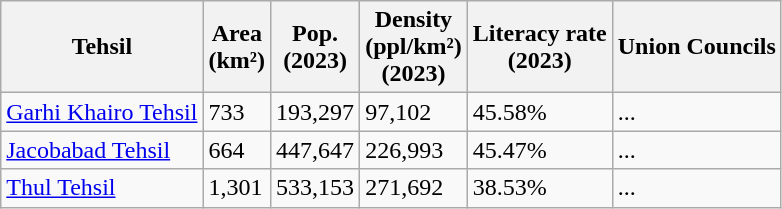<table class="wikitable sortable static-row-numbers static-row-header-hash">
<tr>
<th>Tehsil</th>
<th>Area<br>(km²)</th>
<th>Pop.<br>(2023)</th>
<th>Density<br>(ppl/km²)<br>(2023)</th>
<th>Literacy rate<br>(2023)</th>
<th>Union Councils</th>
</tr>
<tr>
<td><a href='#'>Garhi Khairo Tehsil</a></td>
<td>733</td>
<td>193,297</td>
<td>97,102</td>
<td>45.58%</td>
<td>...</td>
</tr>
<tr>
<td><a href='#'>Jacobabad Tehsil</a></td>
<td>664</td>
<td>447,647</td>
<td>226,993</td>
<td>45.47%</td>
<td>...</td>
</tr>
<tr>
<td><a href='#'>Thul Tehsil</a></td>
<td>1,301</td>
<td>533,153</td>
<td>271,692</td>
<td>38.53%</td>
<td>...</td>
</tr>
</table>
